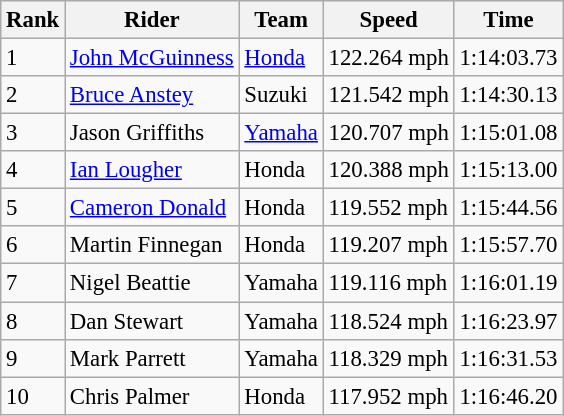<table class="wikitable" style="font-size: 95%;">
<tr style="background:#efefef;">
<th>Rank</th>
<th>Rider</th>
<th>Team</th>
<th>Speed</th>
<th>Time</th>
</tr>
<tr>
<td>1</td>
<td> <a href='#'>John McGuinness</a></td>
<td><a href='#'>Honda</a></td>
<td>122.264 mph</td>
<td>1:14:03.73</td>
</tr>
<tr>
<td>2</td>
<td> <a href='#'>Bruce Anstey</a></td>
<td>Suzuki</td>
<td>121.542 mph</td>
<td>1:14:30.13</td>
</tr>
<tr>
<td>3</td>
<td> Jason Griffiths</td>
<td><a href='#'>Yamaha</a></td>
<td>120.707 mph</td>
<td>1:15:01.08</td>
</tr>
<tr>
<td>4</td>
<td> <a href='#'>Ian Lougher</a></td>
<td>Honda</td>
<td>120.388 mph</td>
<td>1:15:13.00</td>
</tr>
<tr>
<td>5</td>
<td> <a href='#'>Cameron Donald</a></td>
<td>Honda</td>
<td>119.552 mph</td>
<td>1:15:44.56</td>
</tr>
<tr>
<td>6</td>
<td> Martin Finnegan</td>
<td>Honda</td>
<td>119.207 mph</td>
<td>1:15:57.70</td>
</tr>
<tr>
<td>7</td>
<td> Nigel Beattie</td>
<td>Yamaha</td>
<td>119.116 mph</td>
<td>1:16:01.19</td>
</tr>
<tr>
<td>8</td>
<td> Dan Stewart</td>
<td>Yamaha</td>
<td>118.524 mph</td>
<td>1:16:23.97</td>
</tr>
<tr>
<td>9</td>
<td> Mark Parrett</td>
<td>Yamaha</td>
<td>118.329 mph</td>
<td>1:16:31.53</td>
</tr>
<tr>
<td>10</td>
<td> Chris Palmer</td>
<td>Honda</td>
<td>117.952 mph</td>
<td>1:16:46.20</td>
</tr>
</table>
